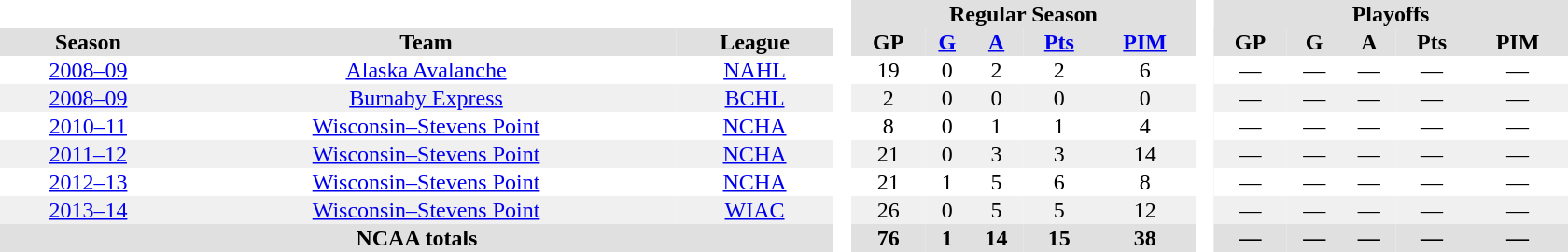<table border="0" cellpadding="1" cellspacing="0" style="text-align:center; width:70em">
<tr bgcolor="#e0e0e0">
<th colspan="3"  bgcolor="#ffffff"> </th>
<th rowspan="99" bgcolor="#ffffff"> </th>
<th colspan="5">Regular Season</th>
<th rowspan="99" bgcolor="#ffffff"> </th>
<th colspan="5">Playoffs</th>
</tr>
<tr bgcolor="#e0e0e0">
<th>Season</th>
<th>Team</th>
<th>League</th>
<th>GP</th>
<th><a href='#'>G</a></th>
<th><a href='#'>A</a></th>
<th><a href='#'>Pts</a></th>
<th><a href='#'>PIM</a></th>
<th>GP</th>
<th>G</th>
<th>A</th>
<th>Pts</th>
<th>PIM</th>
</tr>
<tr>
<td><a href='#'>2008–09</a></td>
<td><a href='#'>Alaska Avalanche</a></td>
<td><a href='#'>NAHL</a></td>
<td>19</td>
<td>0</td>
<td>2</td>
<td>2</td>
<td>6</td>
<td>—</td>
<td>—</td>
<td>—</td>
<td>—</td>
<td>—</td>
</tr>
<tr bgcolor="f0f0f0">
<td><a href='#'>2008–09</a></td>
<td><a href='#'>Burnaby Express</a></td>
<td><a href='#'>BCHL</a></td>
<td>2</td>
<td>0</td>
<td>0</td>
<td>0</td>
<td>0</td>
<td>—</td>
<td>—</td>
<td>—</td>
<td>—</td>
<td>—</td>
</tr>
<tr>
<td><a href='#'>2010–11</a></td>
<td><a href='#'>Wisconsin–Stevens Point</a></td>
<td><a href='#'>NCHA</a></td>
<td>8</td>
<td>0</td>
<td>1</td>
<td>1</td>
<td>4</td>
<td>—</td>
<td>—</td>
<td>—</td>
<td>—</td>
<td>—</td>
</tr>
<tr bgcolor="f0f0f0">
<td><a href='#'>2011–12</a></td>
<td><a href='#'>Wisconsin–Stevens Point</a></td>
<td><a href='#'>NCHA</a></td>
<td>21</td>
<td>0</td>
<td>3</td>
<td>3</td>
<td>14</td>
<td>—</td>
<td>—</td>
<td>—</td>
<td>—</td>
<td>—</td>
</tr>
<tr>
<td><a href='#'>2012–13</a></td>
<td><a href='#'>Wisconsin–Stevens Point</a></td>
<td><a href='#'>NCHA</a></td>
<td>21</td>
<td>1</td>
<td>5</td>
<td>6</td>
<td>8</td>
<td>—</td>
<td>—</td>
<td>—</td>
<td>—</td>
<td>—</td>
</tr>
<tr bgcolor="f0f0f0">
<td><a href='#'>2013–14</a></td>
<td><a href='#'>Wisconsin–Stevens Point</a></td>
<td><a href='#'>WIAC</a></td>
<td>26</td>
<td>0</td>
<td>5</td>
<td>5</td>
<td>12</td>
<td>—</td>
<td>—</td>
<td>—</td>
<td>—</td>
<td>—</td>
</tr>
<tr bgcolor="#e0e0e0">
<th colspan="3">NCAA totals</th>
<th>76</th>
<th>1</th>
<th>14</th>
<th>15</th>
<th>38</th>
<th>—</th>
<th>—</th>
<th>—</th>
<th>—</th>
<th>—</th>
</tr>
</table>
